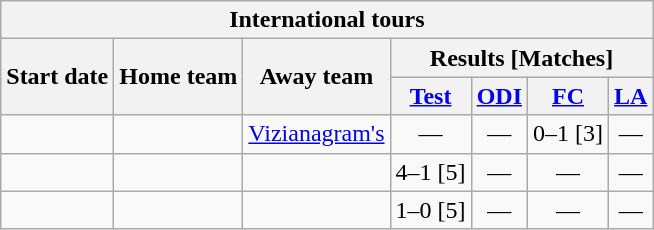<table class="wikitable">
<tr>
<th colspan="7">International tours</th>
</tr>
<tr>
<th rowspan="2">Start date</th>
<th rowspan="2">Home team</th>
<th rowspan="2">Away team</th>
<th colspan="4">Results [Matches]</th>
</tr>
<tr>
<th><a href='#'>Test</a></th>
<th><a href='#'>ODI</a></th>
<th><a href='#'>FC</a></th>
<th><a href='#'>LA</a></th>
</tr>
<tr>
<td><a href='#'></a></td>
<td></td>
<td><a href='#'>Vizianagram's</a></td>
<td ; style="text-align:center">—</td>
<td ; style="text-align:center">—</td>
<td>0–1 [3]</td>
<td ; style="text-align:center">—</td>
</tr>
<tr>
<td><a href='#'></a></td>
<td></td>
<td></td>
<td>4–1 [5]</td>
<td ; style="text-align:center">—</td>
<td ; style="text-align:center">—</td>
<td ; style="text-align:center">—</td>
</tr>
<tr>
<td><a href='#'></a></td>
<td></td>
<td></td>
<td>1–0 [5]</td>
<td ; style="text-align:center">—</td>
<td ; style="text-align:center">—</td>
<td ; style="text-align:center">—</td>
</tr>
</table>
